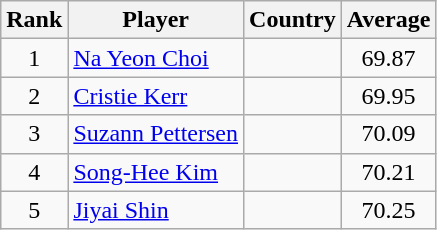<table class=wikitable style=text-align:center>
<tr>
<th>Rank</th>
<th>Player</th>
<th>Country</th>
<th>Average</th>
</tr>
<tr>
<td>1</td>
<td align=left><a href='#'>Na Yeon Choi</a></td>
<td align=left></td>
<td>69.87</td>
</tr>
<tr>
<td>2</td>
<td align=left><a href='#'>Cristie Kerr</a></td>
<td align=left></td>
<td>69.95</td>
</tr>
<tr>
<td>3</td>
<td align=left><a href='#'>Suzann Pettersen</a></td>
<td align=left></td>
<td>70.09</td>
</tr>
<tr>
<td>4</td>
<td align=left><a href='#'>Song-Hee Kim</a></td>
<td align=left></td>
<td>70.21</td>
</tr>
<tr>
<td>5</td>
<td align=left><a href='#'>Jiyai Shin</a></td>
<td align=left></td>
<td>70.25</td>
</tr>
</table>
